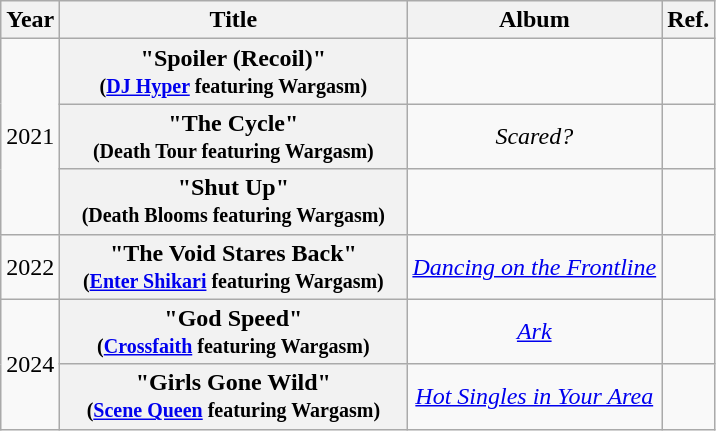<table class="wikitable plainrowheaders" style="text-align:center;">
<tr>
<th scope="col" style="width:1em;">Year</th>
<th scope="col" style="width:14em;">Title</th>
<th scope="col">Album</th>
<th scope="col">Ref.</th>
</tr>
<tr>
<td rowspan="3">2021</td>
<th scope="row">"Spoiler (Recoil)"<br><small>(<a href='#'>DJ Hyper</a> featuring Wargasm)</small></th>
<td></td>
<td></td>
</tr>
<tr>
<th scope="row">"The Cycle"<br><small>(Death Tour featuring Wargasm)</small></th>
<td><em>Scared?</em></td>
<td></td>
</tr>
<tr>
<th scope="row">"Shut Up"<br><small>(Death Blooms featuring Wargasm)</small></th>
<td></td>
<td></td>
</tr>
<tr>
<td>2022</td>
<th scope="row">"The Void Stares Back"<br><small>(<a href='#'>Enter Shikari</a> featuring Wargasm)</small></th>
<td><em><a href='#'>Dancing on the Frontline</a></em></td>
<td></td>
</tr>
<tr>
<td rowspan="3">2024</td>
<th scope="row">"God Speed"<br><small>(<a href='#'>Crossfaith</a> featuring Wargasm)</small></th>
<td><em><a href='#'>Ark</a></em></td>
<td></td>
</tr>
<tr>
<th scope="row">"Girls Gone Wild"<br><small>(<a href='#'>Scene Queen</a> featuring Wargasm)</small></th>
<td><em><a href='#'>Hot Singles in Your Area</a></em></td>
<td></td>
</tr>
</table>
